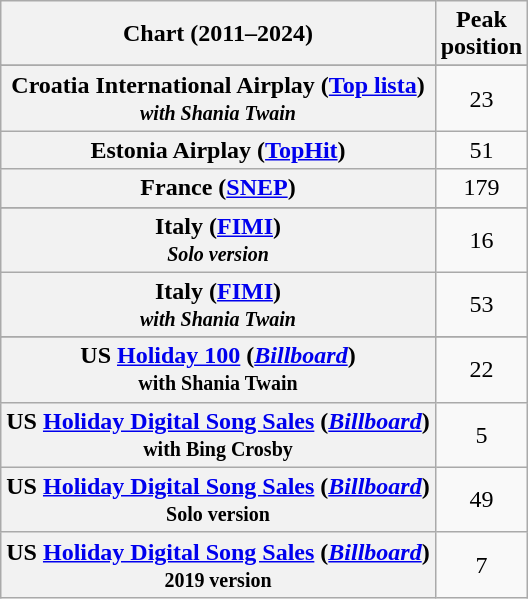<table class="wikitable sortable plainrowheaders" style="text-align:center">
<tr>
<th scope="col">Chart (2011–2024)</th>
<th scope="col">Peak<br>position</th>
</tr>
<tr>
</tr>
<tr>
</tr>
<tr>
</tr>
<tr>
</tr>
<tr>
</tr>
<tr>
</tr>
<tr>
</tr>
<tr>
<th scope="row">Croatia International Airplay (<a href='#'>Top lista</a>)<br><small><em>with Shania Twain</em></small></th>
<td>23</td>
</tr>
<tr>
<th scope="row">Estonia Airplay (<a href='#'>TopHit</a>)</th>
<td>51</td>
</tr>
<tr>
<th scope="row">France (<a href='#'>SNEP</a>)</th>
<td>179</td>
</tr>
<tr>
</tr>
<tr>
</tr>
<tr>
</tr>
<tr>
<th scope="row">Italy (<a href='#'>FIMI</a>)<br><small><em>Solo version</em></small></th>
<td>16</td>
</tr>
<tr>
<th scope="row">Italy (<a href='#'>FIMI</a>)<br><small><em>with Shania Twain</em></small></th>
<td>53</td>
</tr>
<tr>
</tr>
<tr>
</tr>
<tr>
</tr>
<tr>
</tr>
<tr>
</tr>
<tr>
</tr>
<tr>
</tr>
<tr>
<th scope="row">US <a href='#'>Holiday 100</a> (<em><a href='#'>Billboard</a></em>)<br><small>with Shania Twain</small></th>
<td>22</td>
</tr>
<tr>
<th scope="row">US <a href='#'>Holiday Digital Song Sales</a> (<em><a href='#'>Billboard</a></em>)<br><small>with Bing Crosby</small></th>
<td>5</td>
</tr>
<tr>
<th scope="row">US <a href='#'>Holiday Digital Song Sales</a> (<em><a href='#'>Billboard</a></em>)<br><small>Solo version</small></th>
<td>49</td>
</tr>
<tr>
<th scope="row">US <a href='#'>Holiday Digital Song Sales</a> (<em><a href='#'>Billboard</a></em>)<br><small>2019 version</small></th>
<td>7</td>
</tr>
</table>
